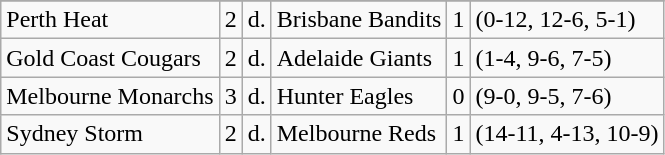<table class="wikitable">
<tr>
</tr>
<tr>
<td>Perth Heat</td>
<td>2</td>
<td>d.</td>
<td>Brisbane Bandits</td>
<td>1</td>
<td>(0-12, 12-6, 5-1)</td>
</tr>
<tr>
<td>Gold Coast Cougars</td>
<td>2</td>
<td>d.</td>
<td>Adelaide Giants</td>
<td>1</td>
<td>(1-4, 9-6, 7-5)</td>
</tr>
<tr>
<td>Melbourne Monarchs</td>
<td>3</td>
<td>d.</td>
<td>Hunter Eagles</td>
<td>0</td>
<td>(9-0, 9-5, 7-6)</td>
</tr>
<tr>
<td>Sydney Storm</td>
<td>2</td>
<td>d.</td>
<td>Melbourne Reds</td>
<td>1</td>
<td>(14-11, 4-13, 10-9)</td>
</tr>
</table>
